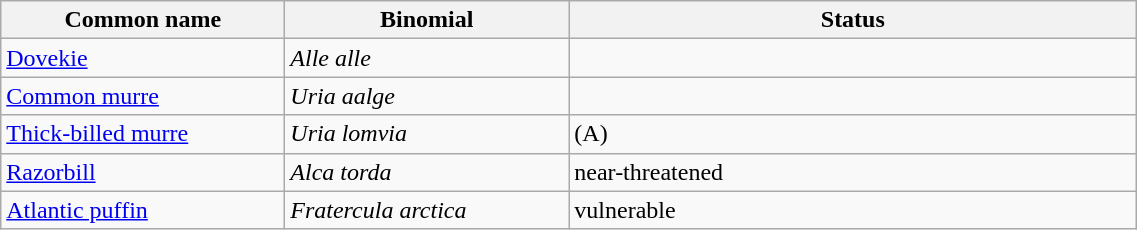<table width=60% class="wikitable">
<tr>
<th width=15%>Common name</th>
<th width=15%>Binomial</th>
<th width=30%>Status</th>
</tr>
<tr>
<td><a href='#'>Dovekie</a></td>
<td><em>Alle alle</em></td>
<td></td>
</tr>
<tr>
<td><a href='#'>Common murre</a></td>
<td><em>Uria aalge</em></td>
<td></td>
</tr>
<tr>
<td><a href='#'>Thick-billed murre</a></td>
<td><em>Uria lomvia</em></td>
<td>(A)</td>
</tr>
<tr>
<td><a href='#'>Razorbill</a></td>
<td><em>Alca torda</em></td>
<td>near-threatened</td>
</tr>
<tr>
<td><a href='#'>Atlantic puffin</a></td>
<td><em>Fratercula arctica</em></td>
<td>vulnerable</td>
</tr>
</table>
